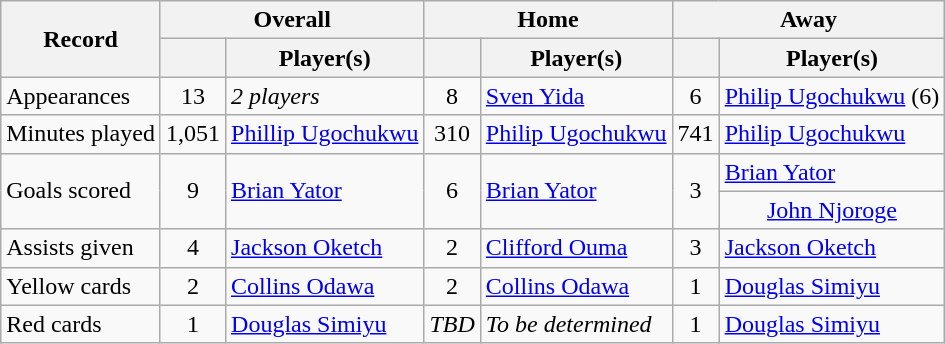<table class="wikitable sortable" style="text-align: center;">
<tr>
<th rowspan=2>Record</th>
<th colspan=2>Overall</th>
<th colspan=2> Home</th>
<th colspan=2> Away</th>
</tr>
<tr>
<th></th>
<th>Player(s)</th>
<th></th>
<th>Player(s)</th>
<th></th>
<th>Player(s)</th>
</tr>
<tr>
<td align=left>Appearances</td>
<td>13</td>
<td align=left><em>2 players</em></td>
<td>8</td>
<td align=left><a href='#'>Sven Yida</a></td>
<td>6</td>
<td align=left><a href='#'>Philip Ugochukwu</a> (6)</td>
</tr>
<tr>
<td align=left>Minutes played</td>
<td>1,051</td>
<td align=left><a href='#'>Phillip Ugochukwu</a></td>
<td>310</td>
<td align=left><a href='#'>Philip Ugochukwu</a></td>
<td>741</td>
<td align=left><a href='#'>Philip Ugochukwu</a></td>
</tr>
<tr>
<td rowspan=2 align=left>Goals scored</td>
<td rowspan=2>9</td>
<td rowspan=2 align=left><a href='#'>Brian Yator</a></td>
<td rowspan=2>6</td>
<td rowspan=2 align=left><a href='#'>Brian Yator</a></td>
<td rowspan=2>3</td>
<td align=left><a href='#'>Brian Yator</a></td>
</tr>
<tr>
<td><a href='#'>John Njoroge</a></td>
</tr>
<tr>
<td align=left>Assists given</td>
<td>4</td>
<td align=left><a href='#'>Jackson Oketch</a></td>
<td>2</td>
<td align=left><a href='#'>Clifford Ouma</a></td>
<td>3</td>
<td align=left><a href='#'>Jackson Oketch</a></td>
</tr>
<tr>
<td align=left>Yellow cards </td>
<td>2</td>
<td align=left><a href='#'>Collins Odawa</a></td>
<td>2</td>
<td align=left><a href='#'>Collins Odawa</a></td>
<td>1</td>
<td align=left><a href='#'>Douglas Simiyu</a></td>
</tr>
<tr>
<td align=left>Red cards </td>
<td>1</td>
<td align=left><a href='#'>Douglas Simiyu</a></td>
<td><em>TBD</em></td>
<td align=left><em>To be determined</em></td>
<td>1</td>
<td align=left><a href='#'>Douglas Simiyu</a></td>
</tr>
</table>
